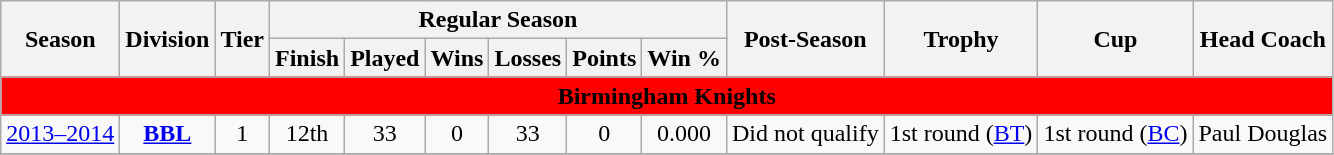<table class="wikitable" style="font-size:100%;">
<tr bgcolor="#efefef">
<th rowspan="2">Season</th>
<th rowspan="2">Division</th>
<th rowspan="2">Tier</th>
<th colspan="6">Regular Season</th>
<th rowspan="2">Post-Season</th>
<th rowspan="2">Trophy</th>
<th rowspan="2">Cup</th>
<th rowspan="2">Head Coach</th>
</tr>
<tr>
<th>Finish</th>
<th>Played</th>
<th>Wins</th>
<th>Losses</th>
<th>Points</th>
<th>Win %</th>
</tr>
<tr>
<td colspan="13" align=center bgcolor="#FF0000"><span><strong>Birmingham Knights</strong></span></td>
</tr>
<tr>
<td style="text-align:center;"><a href='#'>2013–2014</a></td>
<td style="text-align:center;"><strong><a href='#'>BBL</a></strong></td>
<td style="text-align:center;">1</td>
<td style="text-align:center;">12th</td>
<td style="text-align:center;">33</td>
<td style="text-align:center;">0</td>
<td style="text-align:center;">33</td>
<td style="text-align:center;">0</td>
<td style="text-align:center;">0.000</td>
<td style="text-align:center;">Did not qualify</td>
<td style="text-align:center;">1st round (<a href='#'>BT</a>)</td>
<td style="text-align:center;">1st round (<a href='#'>BC</a>)</td>
<td style="text-align:center;">Paul Douglas</td>
</tr>
<tr>
</tr>
</table>
